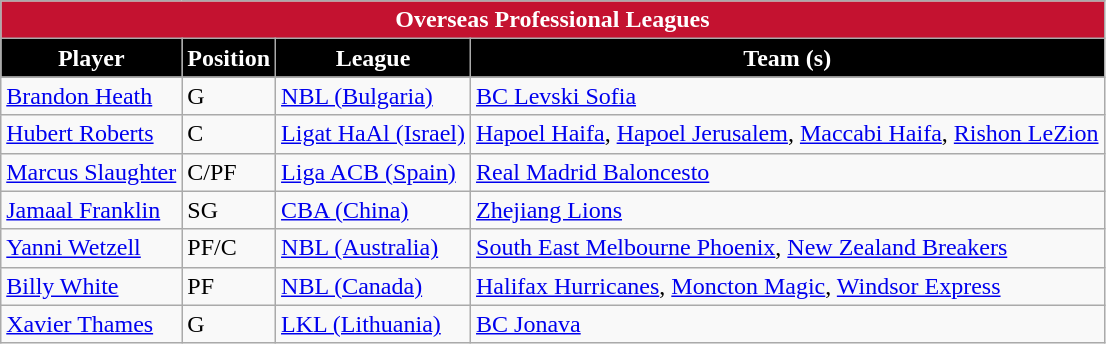<table class="wikitable" style="float:left; margin-right:1em">
<tr>
<th style="background:#C41230; color:white;" colspan=6>Overseas Professional Leagues</th>
</tr>
<tr>
<th style="background:black;color:white;">Player</th>
<th style="background:black;color:white;">Position</th>
<th style="background:black;color:white;">League</th>
<th style="background:black;color:white;">Team (s)</th>
</tr>
<tr>
<td><a href='#'>Brandon Heath</a></td>
<td>G</td>
<td><a href='#'>NBL (Bulgaria)</a></td>
<td><a href='#'>BC Levski Sofia</a></td>
</tr>
<tr>
<td><a href='#'>Hubert Roberts</a></td>
<td>C</td>
<td><a href='#'>Ligat HaAl (Israel)</a></td>
<td><a href='#'>Hapoel Haifa</a>, <a href='#'>Hapoel Jerusalem</a>, <a href='#'>Maccabi Haifa</a>, <a href='#'>Rishon LeZion</a></td>
</tr>
<tr>
<td><a href='#'>Marcus Slaughter</a></td>
<td>C/PF</td>
<td><a href='#'>Liga ACB (Spain)</a></td>
<td><a href='#'>Real Madrid Baloncesto</a></td>
</tr>
<tr>
<td><a href='#'>Jamaal Franklin</a></td>
<td>SG</td>
<td><a href='#'>CBA (China)</a></td>
<td><a href='#'>Zhejiang Lions</a></td>
</tr>
<tr>
<td><a href='#'>Yanni Wetzell</a></td>
<td>PF/C</td>
<td><a href='#'>NBL (Australia)</a></td>
<td><a href='#'>South East Melbourne Phoenix</a>, <a href='#'>New Zealand Breakers</a></td>
</tr>
<tr>
<td><a href='#'>Billy White</a></td>
<td>PF</td>
<td><a href='#'>NBL (Canada)</a></td>
<td><a href='#'>Halifax Hurricanes</a>, <a href='#'>Moncton Magic</a>, <a href='#'>Windsor Express</a></td>
</tr>
<tr>
<td><a href='#'>Xavier Thames</a></td>
<td>G</td>
<td><a href='#'>LKL (Lithuania)</a></td>
<td><a href='#'>BC Jonava</a></td>
</tr>
</table>
